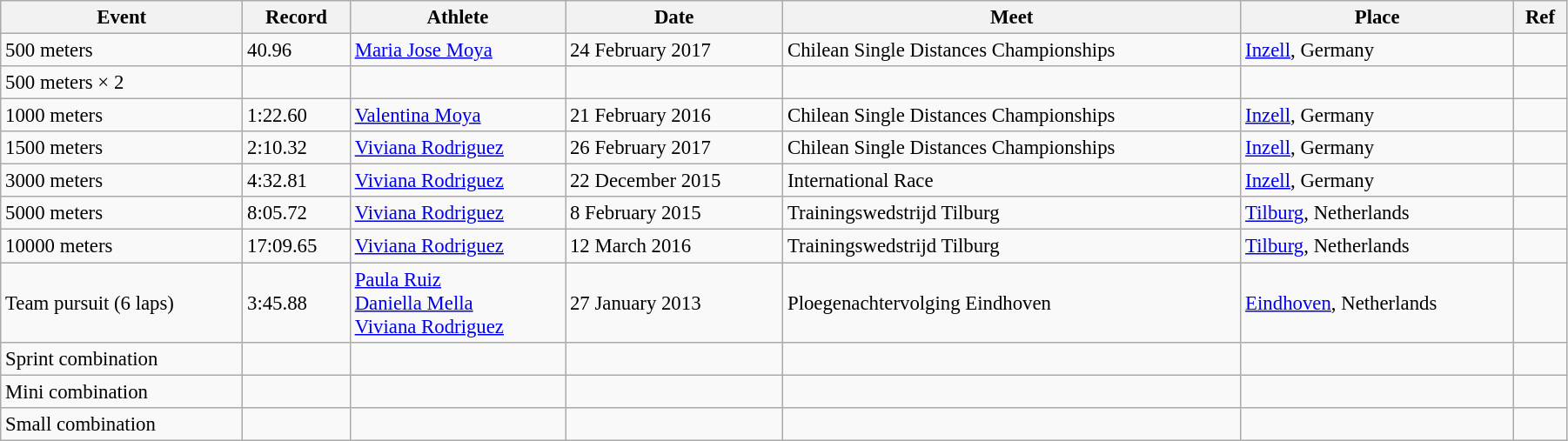<table class="wikitable" style="font-size:95%; width: 95%;">
<tr>
<th>Event</th>
<th>Record</th>
<th>Athlete</th>
<th>Date</th>
<th>Meet</th>
<th>Place</th>
<th>Ref</th>
</tr>
<tr>
<td>500 meters</td>
<td>40.96</td>
<td><a href='#'>Maria Jose Moya</a></td>
<td>24 February 2017</td>
<td>Chilean Single Distances Championships</td>
<td><a href='#'>Inzell</a>, Germany</td>
<td></td>
</tr>
<tr>
<td>500 meters × 2</td>
<td></td>
<td></td>
<td></td>
<td></td>
<td></td>
<td></td>
</tr>
<tr>
<td>1000 meters</td>
<td>1:22.60</td>
<td><a href='#'>Valentina Moya</a></td>
<td>21 February 2016</td>
<td>Chilean Single Distances Championships</td>
<td><a href='#'>Inzell</a>, Germany</td>
<td></td>
</tr>
<tr>
<td>1500 meters</td>
<td>2:10.32</td>
<td><a href='#'>Viviana Rodriguez</a></td>
<td>26 February 2017</td>
<td>Chilean Single Distances Championships</td>
<td><a href='#'>Inzell</a>, Germany</td>
<td></td>
</tr>
<tr>
<td>3000 meters</td>
<td>4:32.81</td>
<td><a href='#'>Viviana Rodriguez</a></td>
<td>22 December 2015</td>
<td>International Race</td>
<td><a href='#'>Inzell</a>, Germany</td>
<td></td>
</tr>
<tr>
<td>5000 meters</td>
<td>8:05.72</td>
<td><a href='#'>Viviana Rodriguez</a></td>
<td>8 February 2015</td>
<td>Trainingswedstrijd Tilburg</td>
<td><a href='#'>Tilburg</a>, Netherlands</td>
<td></td>
</tr>
<tr>
<td>10000 meters</td>
<td>17:09.65</td>
<td><a href='#'>Viviana Rodriguez</a></td>
<td>12 March 2016</td>
<td>Trainingswedstrijd Tilburg</td>
<td><a href='#'>Tilburg</a>, Netherlands</td>
<td></td>
</tr>
<tr>
<td>Team pursuit (6 laps)</td>
<td>3:45.88</td>
<td><a href='#'>Paula Ruiz</a><br><a href='#'>Daniella Mella</a><br><a href='#'>Viviana Rodriguez</a></td>
<td>27 January 2013</td>
<td>Ploegenachtervolging Eindhoven</td>
<td><a href='#'>Eindhoven</a>, Netherlands</td>
<td></td>
</tr>
<tr>
<td>Sprint combination</td>
<td></td>
<td></td>
<td></td>
<td></td>
<td></td>
<td></td>
</tr>
<tr>
<td>Mini combination</td>
<td></td>
<td></td>
<td></td>
<td></td>
<td></td>
<td></td>
</tr>
<tr>
<td>Small combination</td>
<td></td>
<td></td>
<td></td>
<td></td>
<td></td>
<td></td>
</tr>
</table>
